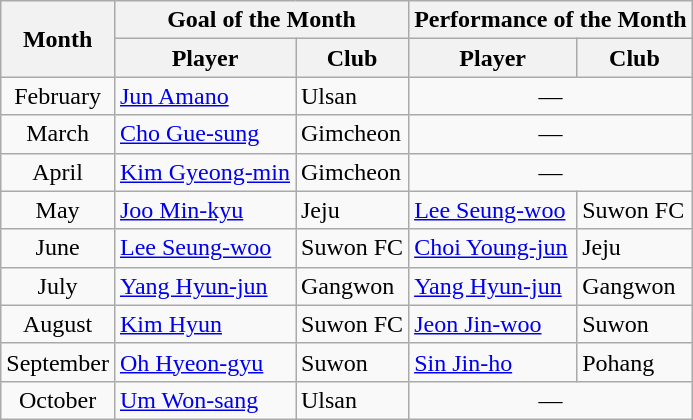<table class="wikitable">
<tr>
<th rowspan="2">Month</th>
<th colspan="2">Goal of the Month</th>
<th colspan="2">Performance of the Month</th>
</tr>
<tr>
<th>Player</th>
<th>Club</th>
<th>Player</th>
<th>Club</th>
</tr>
<tr>
<td align="center">February</td>
<td> <a href='#'>Jun Amano</a></td>
<td>Ulsan</td>
<td colspan="2" align="center">—</td>
</tr>
<tr>
<td align="center">March</td>
<td> <a href='#'>Cho Gue-sung</a></td>
<td>Gimcheon</td>
<td colspan="2" align="center">—</td>
</tr>
<tr>
<td align="center">April</td>
<td> <a href='#'>Kim Gyeong-min</a></td>
<td>Gimcheon</td>
<td colspan="2" align="center">—</td>
</tr>
<tr>
<td align="center">May</td>
<td> <a href='#'>Joo Min-kyu</a></td>
<td>Jeju</td>
<td> <a href='#'>Lee Seung-woo</a></td>
<td>Suwon FC</td>
</tr>
<tr>
<td align="center">June</td>
<td> <a href='#'>Lee Seung-woo</a></td>
<td>Suwon FC</td>
<td> <a href='#'>Choi Young-jun</a></td>
<td>Jeju</td>
</tr>
<tr>
<td align="center">July</td>
<td> <a href='#'>Yang Hyun-jun</a></td>
<td>Gangwon</td>
<td> <a href='#'>Yang Hyun-jun</a></td>
<td>Gangwon</td>
</tr>
<tr>
<td align="center">August</td>
<td> <a href='#'>Kim Hyun</a></td>
<td>Suwon FC</td>
<td> <a href='#'>Jeon Jin-woo</a></td>
<td>Suwon</td>
</tr>
<tr>
<td align="center">September</td>
<td> <a href='#'>Oh Hyeon-gyu</a></td>
<td>Suwon</td>
<td> <a href='#'>Sin Jin-ho</a></td>
<td>Pohang</td>
</tr>
<tr>
<td align="center">October</td>
<td> <a href='#'>Um Won-sang</a></td>
<td>Ulsan</td>
<td colspan="2" align="center">—</td>
</tr>
</table>
